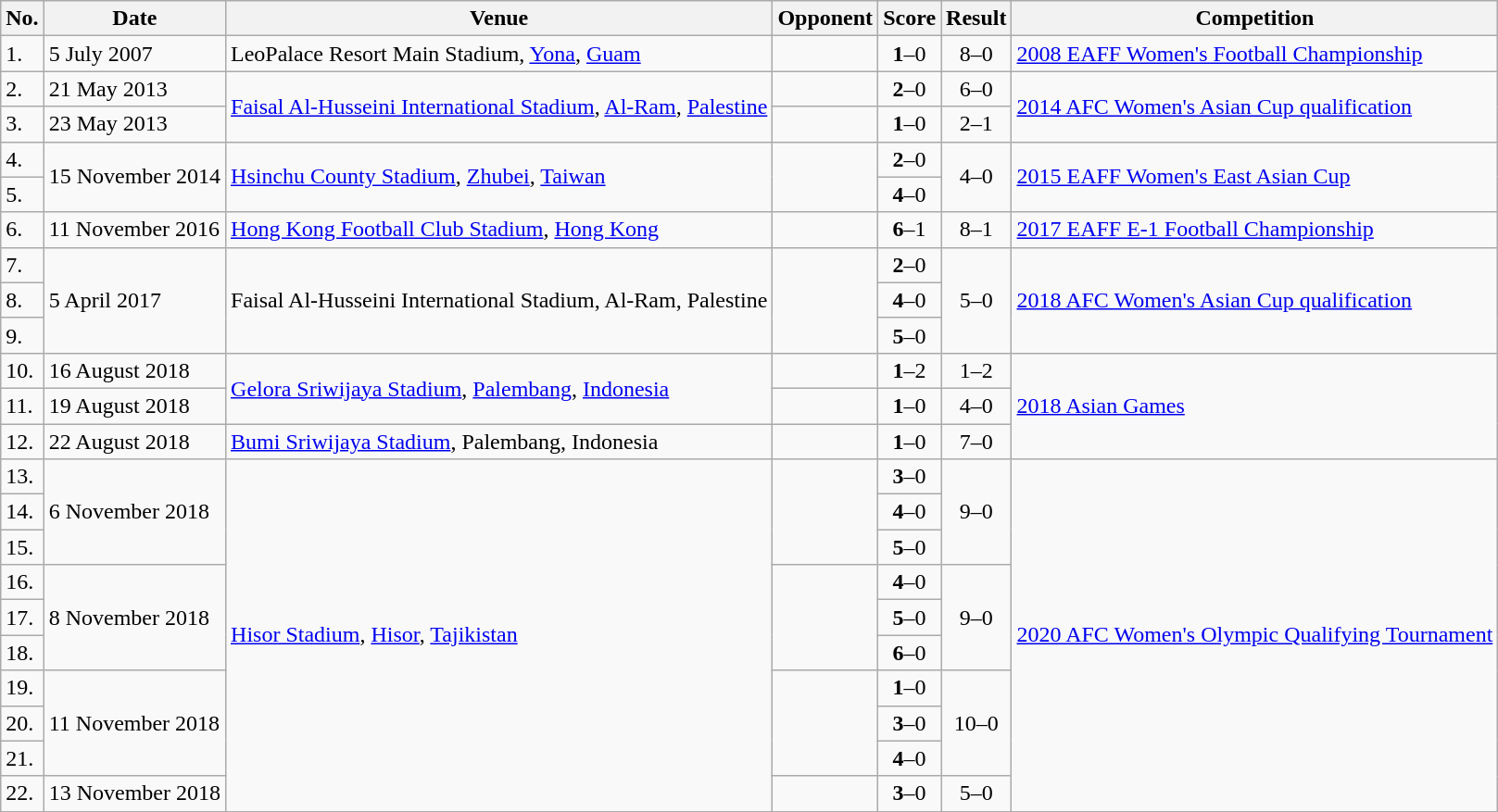<table class="wikitable">
<tr>
<th>No.</th>
<th>Date</th>
<th>Venue</th>
<th>Opponent</th>
<th>Score</th>
<th>Result</th>
<th>Competition</th>
</tr>
<tr>
<td>1.</td>
<td>5 July 2007</td>
<td>LeoPalace Resort Main Stadium, <a href='#'>Yona</a>, <a href='#'>Guam</a></td>
<td></td>
<td align=center><strong>1</strong>–0</td>
<td align=center>8–0</td>
<td><a href='#'>2008 EAFF Women's Football Championship</a></td>
</tr>
<tr>
<td>2.</td>
<td>21 May 2013</td>
<td rowspan=2><a href='#'>Faisal Al-Husseini International Stadium</a>, <a href='#'>Al-Ram</a>, <a href='#'>Palestine</a></td>
<td></td>
<td align=center><strong>2</strong>–0</td>
<td align=center>6–0</td>
<td rowspan=2><a href='#'>2014 AFC Women's Asian Cup qualification</a></td>
</tr>
<tr>
<td>3.</td>
<td>23 May 2013</td>
<td></td>
<td align=center><strong>1</strong>–0</td>
<td align=center>2–1</td>
</tr>
<tr>
<td>4.</td>
<td rowspan=2>15 November 2014</td>
<td rowspan=2><a href='#'>Hsinchu County Stadium</a>, <a href='#'>Zhubei</a>, <a href='#'>Taiwan</a></td>
<td rowspan=2></td>
<td align=center><strong>2</strong>–0</td>
<td rowspan=2 align=center>4–0</td>
<td rowspan=2><a href='#'>2015 EAFF Women's East Asian Cup</a></td>
</tr>
<tr>
<td>5.</td>
<td align=center><strong>4</strong>–0</td>
</tr>
<tr>
<td>6.</td>
<td>11 November 2016</td>
<td><a href='#'>Hong Kong Football Club Stadium</a>, <a href='#'>Hong Kong</a></td>
<td></td>
<td align=center><strong>6</strong>–1</td>
<td align=center>8–1</td>
<td><a href='#'>2017 EAFF E-1 Football Championship</a></td>
</tr>
<tr>
<td>7.</td>
<td rowspan=3>5 April 2017</td>
<td rowspan=3>Faisal Al-Husseini International Stadium, Al-Ram, Palestine</td>
<td rowspan=3></td>
<td align=center><strong>2</strong>–0</td>
<td rowspan=3 align=center>5–0</td>
<td rowspan=3><a href='#'>2018 AFC Women's Asian Cup qualification</a></td>
</tr>
<tr>
<td>8.</td>
<td align=center><strong>4</strong>–0</td>
</tr>
<tr>
<td>9.</td>
<td align=center><strong>5</strong>–0</td>
</tr>
<tr>
<td>10.</td>
<td>16 August 2018</td>
<td rowspan=2><a href='#'>Gelora Sriwijaya Stadium</a>, <a href='#'>Palembang</a>, <a href='#'>Indonesia</a></td>
<td></td>
<td align=center><strong>1</strong>–2</td>
<td align=center>1–2</td>
<td rowspan=3><a href='#'>2018 Asian Games</a></td>
</tr>
<tr>
<td>11.</td>
<td>19 August 2018</td>
<td></td>
<td align=center><strong>1</strong>–0</td>
<td align=center>4–0</td>
</tr>
<tr>
<td>12.</td>
<td>22 August 2018</td>
<td><a href='#'>Bumi Sriwijaya Stadium</a>, Palembang, Indonesia</td>
<td></td>
<td align=center><strong>1</strong>–0</td>
<td align=center>7–0</td>
</tr>
<tr>
<td>13.</td>
<td rowspan=3>6 November 2018</td>
<td rowspan=10><a href='#'>Hisor Stadium</a>, <a href='#'>Hisor</a>, <a href='#'>Tajikistan</a></td>
<td rowspan=3></td>
<td align=center><strong>3</strong>–0</td>
<td rowspan=3 align=center>9–0</td>
<td rowspan=10><a href='#'>2020 AFC Women's Olympic Qualifying Tournament</a></td>
</tr>
<tr>
<td>14.</td>
<td align=center><strong>4</strong>–0</td>
</tr>
<tr>
<td>15.</td>
<td align=center><strong>5</strong>–0</td>
</tr>
<tr>
<td>16.</td>
<td rowspan=3>8 November 2018</td>
<td rowspan=3></td>
<td align=center><strong>4</strong>–0</td>
<td rowspan=3 align=center>9–0</td>
</tr>
<tr>
<td>17.</td>
<td align=center><strong>5</strong>–0</td>
</tr>
<tr>
<td>18.</td>
<td align=center><strong>6</strong>–0</td>
</tr>
<tr>
<td>19.</td>
<td rowspan=3>11 November 2018</td>
<td rowspan=3></td>
<td align=center><strong>1</strong>–0</td>
<td rowspan=3 align=center>10–0</td>
</tr>
<tr>
<td>20.</td>
<td align=center><strong>3</strong>–0</td>
</tr>
<tr>
<td>21.</td>
<td align=center><strong>4</strong>–0</td>
</tr>
<tr>
<td>22.</td>
<td>13 November 2018</td>
<td></td>
<td align=center><strong>3</strong>–0</td>
<td align=center>5–0</td>
</tr>
<tr>
</tr>
</table>
